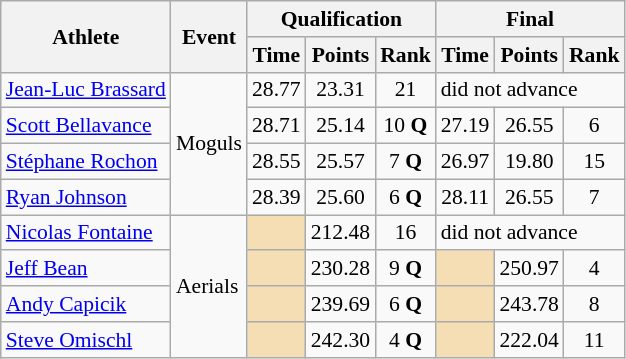<table class="wikitable" style="font-size:90%">
<tr>
<th rowspan="2">Athlete</th>
<th rowspan="2">Event</th>
<th colspan="3">Qualification</th>
<th colspan="3">Final</th>
</tr>
<tr>
<th>Time</th>
<th>Points</th>
<th>Rank</th>
<th>Time</th>
<th>Points</th>
<th>Rank</th>
</tr>
<tr>
<td><a href='#'>Jean-Luc Brassard</a></td>
<td rowspan="4">Moguls</td>
<td align="center">28.77</td>
<td align="center">23.31</td>
<td align="center">21</td>
<td colspan="3">did not advance</td>
</tr>
<tr>
<td><a href='#'>Scott Bellavance</a></td>
<td align="center">28.71</td>
<td align="center">25.14</td>
<td align="center">10 <strong>Q</strong></td>
<td align="center">27.19</td>
<td align="center">26.55</td>
<td align="center">6</td>
</tr>
<tr>
<td><a href='#'>Stéphane Rochon</a></td>
<td align="center">28.55</td>
<td align="center">25.57</td>
<td align="center">7 <strong>Q</strong></td>
<td align="center">26.97</td>
<td align="center">19.80</td>
<td align="center">15</td>
</tr>
<tr>
<td><a href='#'>Ryan Johnson</a></td>
<td align="center">28.39</td>
<td align="center">25.60</td>
<td align="center">6 <strong>Q</strong></td>
<td align="center">28.11</td>
<td align="center">26.55</td>
<td align="center">7</td>
</tr>
<tr>
<td><a href='#'>Nicolas Fontaine</a></td>
<td rowspan="4">Aerials</td>
<td bgcolor="wheat"></td>
<td align="center">212.48</td>
<td align="center">16</td>
<td colspan="3">did not advance</td>
</tr>
<tr>
<td><a href='#'>Jeff Bean</a></td>
<td bgcolor="wheat"></td>
<td align="center">230.28</td>
<td align="center">9 <strong>Q</strong></td>
<td bgcolor="wheat"></td>
<td align="center">250.97</td>
<td align="center">4</td>
</tr>
<tr>
<td><a href='#'>Andy Capicik</a></td>
<td bgcolor="wheat"></td>
<td align="center">239.69</td>
<td align="center">6 <strong>Q</strong></td>
<td bgcolor="wheat"></td>
<td align="center">243.78</td>
<td align="center">8</td>
</tr>
<tr>
<td><a href='#'>Steve Omischl</a></td>
<td bgcolor="wheat"></td>
<td align="center">242.30</td>
<td align="center">4 <strong>Q</strong></td>
<td bgcolor="wheat"></td>
<td align="center">222.04</td>
<td align="center">11</td>
</tr>
</table>
